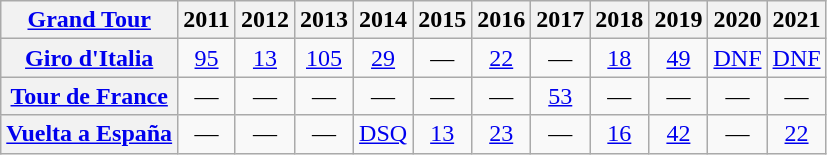<table class="wikitable plainrowheaders">
<tr>
<th scope="col"><a href='#'>Grand Tour</a></th>
<th scope="col">2011</th>
<th scope="col">2012</th>
<th scope="col">2013</th>
<th scope="col">2014</th>
<th scope="col">2015</th>
<th scope="col">2016</th>
<th scope="col">2017</th>
<th scope="col">2018</th>
<th scope="col">2019</th>
<th scope="col">2020</th>
<th scope="col">2021</th>
</tr>
<tr style="text-align:center;">
<th scope="row"> <a href='#'>Giro d'Italia</a></th>
<td><a href='#'>95</a></td>
<td><a href='#'>13</a></td>
<td><a href='#'>105</a></td>
<td><a href='#'>29</a></td>
<td>—</td>
<td><a href='#'>22</a></td>
<td>—</td>
<td><a href='#'>18</a></td>
<td><a href='#'>49</a></td>
<td><a href='#'>DNF</a></td>
<td><a href='#'>DNF</a></td>
</tr>
<tr style="text-align:center;">
<th scope="row"> <a href='#'>Tour de France</a></th>
<td>—</td>
<td>—</td>
<td>—</td>
<td>—</td>
<td>—</td>
<td>—</td>
<td><a href='#'>53</a></td>
<td>—</td>
<td>—</td>
<td>—</td>
<td>—</td>
</tr>
<tr style="text-align:center;">
<th scope="row"> <a href='#'>Vuelta a España</a></th>
<td>—</td>
<td>—</td>
<td>—</td>
<td><a href='#'>DSQ</a></td>
<td><a href='#'>13</a></td>
<td><a href='#'>23</a></td>
<td>—</td>
<td><a href='#'>16</a></td>
<td><a href='#'>42</a></td>
<td>—</td>
<td><a href='#'>22</a></td>
</tr>
</table>
